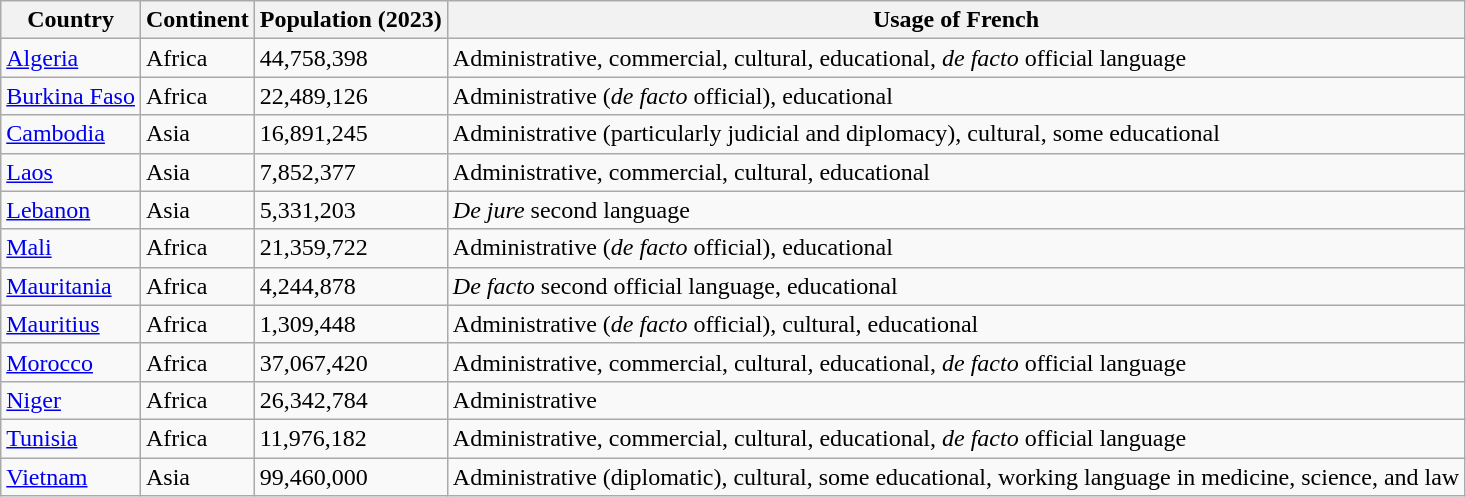<table class="wikitable sortable">
<tr>
<th scope="col">Country</th>
<th scope="col">Continent</th>
<th scope="col">Population (2023)</th>
<th scope="col">Usage of French</th>
</tr>
<tr>
<td><a href='#'>Algeria</a></td>
<td>Africa</td>
<td>44,758,398</td>
<td>Administrative, commercial, cultural, educational, <em>de facto</em> official language</td>
</tr>
<tr>
<td><a href='#'>Burkina Faso</a></td>
<td>Africa</td>
<td>22,489,126</td>
<td>Administrative (<em>de facto</em> official), educational</td>
</tr>
<tr>
<td><a href='#'>Cambodia</a></td>
<td>Asia</td>
<td>16,891,245</td>
<td>Administrative (particularly judicial and diplomacy), cultural, some educational</td>
</tr>
<tr>
<td><a href='#'>Laos</a></td>
<td>Asia</td>
<td>7,852,377</td>
<td>Administrative, commercial, cultural, educational</td>
</tr>
<tr>
<td><a href='#'>Lebanon</a></td>
<td>Asia</td>
<td>5,331,203</td>
<td><em>De jure</em> second language</td>
</tr>
<tr>
<td><a href='#'>Mali</a></td>
<td>Africa</td>
<td>21,359,722</td>
<td>Administrative (<em>de facto</em> official), educational</td>
</tr>
<tr>
<td><a href='#'>Mauritania</a></td>
<td>Africa</td>
<td>4,244,878</td>
<td><em>De facto</em> second official language, educational</td>
</tr>
<tr>
<td><a href='#'>Mauritius</a></td>
<td>Africa</td>
<td>1,309,448</td>
<td>Administrative (<em>de facto</em> official), cultural, educational</td>
</tr>
<tr>
<td><a href='#'>Morocco</a></td>
<td>Africa</td>
<td>37,067,420</td>
<td>Administrative, commercial, cultural, educational, <em>de facto</em> official language</td>
</tr>
<tr>
<td><a href='#'>Niger</a></td>
<td>Africa</td>
<td>26,342,784</td>
<td>Administrative</td>
</tr>
<tr>
<td><a href='#'>Tunisia</a></td>
<td>Africa</td>
<td>11,976,182</td>
<td>Administrative, commercial, cultural, educational, <em>de facto</em> official language</td>
</tr>
<tr>
<td><a href='#'>Vietnam</a></td>
<td>Asia</td>
<td>99,460,000</td>
<td>Administrative (diplomatic), cultural, some educational, working language in medicine, science, and law</td>
</tr>
</table>
